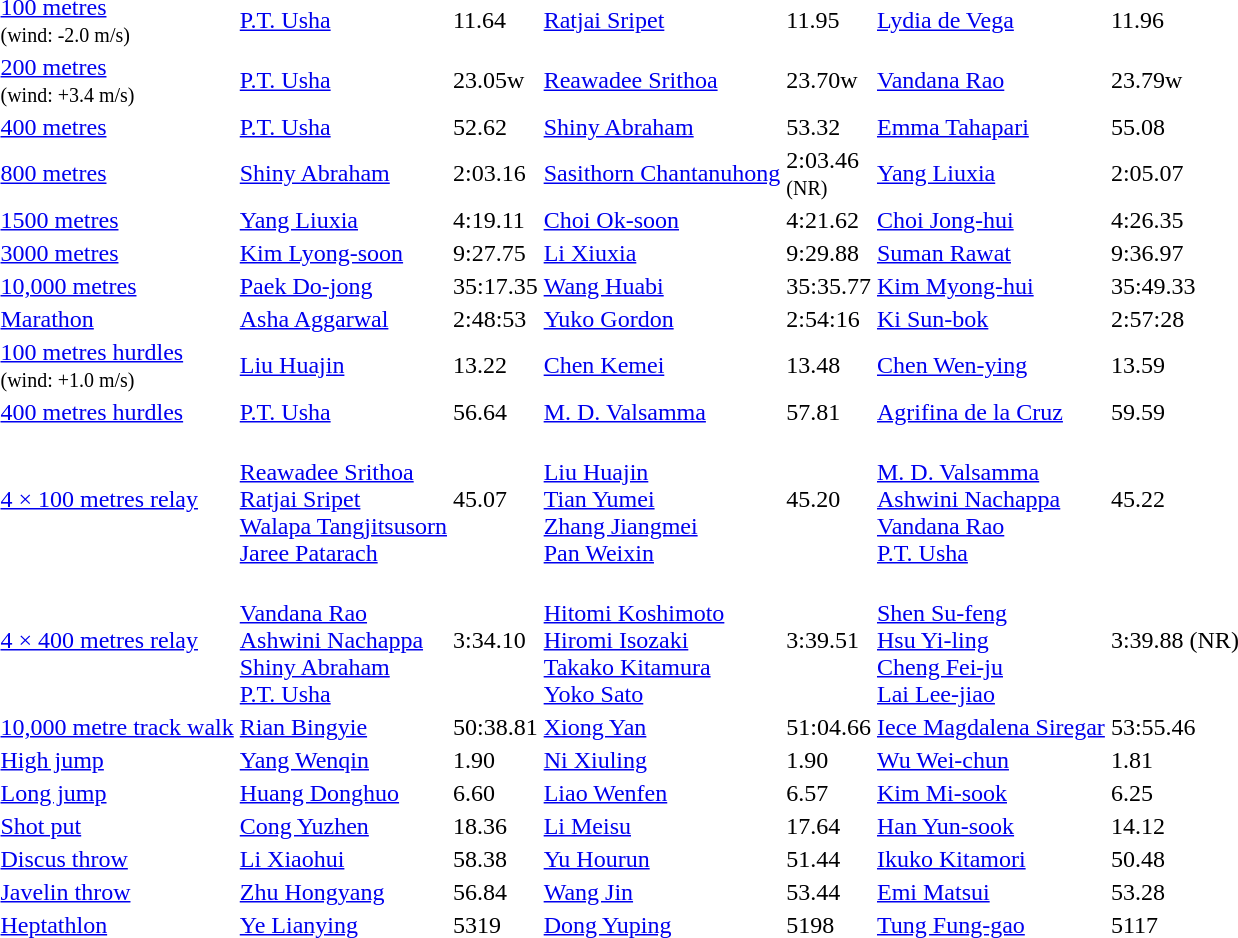<table>
<tr>
<td><a href='#'>100 metres</a><br><small>(wind: -2.0 m/s)</small></td>
<td><a href='#'>P.T. Usha</a><br> </td>
<td>11.64</td>
<td><a href='#'>Ratjai Sripet</a><br> </td>
<td>11.95</td>
<td><a href='#'>Lydia de Vega</a><br> </td>
<td>11.96</td>
</tr>
<tr>
<td><a href='#'>200 metres</a><br><small>(wind: +3.4 m/s)</small></td>
<td><a href='#'>P.T. Usha</a><br> </td>
<td>23.05w</td>
<td><a href='#'>Reawadee Srithoa</a><br> </td>
<td>23.70w</td>
<td><a href='#'>Vandana Rao</a><br> </td>
<td>23.79w</td>
</tr>
<tr>
<td><a href='#'>400 metres</a></td>
<td><a href='#'>P.T. Usha</a><br> </td>
<td>52.62</td>
<td><a href='#'>Shiny Abraham</a><br> </td>
<td>53.32</td>
<td><a href='#'>Emma Tahapari</a><br> </td>
<td>55.08</td>
</tr>
<tr>
<td><a href='#'>800 metres</a></td>
<td><a href='#'>Shiny Abraham</a><br> </td>
<td>2:03.16</td>
<td><a href='#'>Sasithorn Chantanuhong</a><br> </td>
<td>2:03.46<br> <small>(NR)</small></td>
<td><a href='#'>Yang Liuxia</a><br> </td>
<td>2:05.07</td>
</tr>
<tr>
<td><a href='#'>1500 metres</a></td>
<td><a href='#'>Yang Liuxia</a><br> </td>
<td>4:19.11</td>
<td><a href='#'>Choi Ok-soon</a><br> </td>
<td>4:21.62</td>
<td><a href='#'>Choi Jong-hui</a><br> </td>
<td>4:26.35</td>
</tr>
<tr>
<td><a href='#'>3000 metres</a></td>
<td><a href='#'>Kim Lyong-soon</a><br> </td>
<td>9:27.75</td>
<td><a href='#'>Li Xiuxia</a><br> </td>
<td>9:29.88</td>
<td><a href='#'>Suman Rawat</a><br> </td>
<td>9:36.97</td>
</tr>
<tr>
<td><a href='#'>10,000 metres</a></td>
<td><a href='#'>Paek Do-jong</a><br> </td>
<td>35:17.35</td>
<td><a href='#'>Wang Huabi</a><br> </td>
<td>35:35.77</td>
<td><a href='#'>Kim Myong-hui</a><br> </td>
<td>35:49.33</td>
</tr>
<tr>
<td><a href='#'>Marathon</a></td>
<td><a href='#'>Asha Aggarwal</a><br> </td>
<td>2:48:53</td>
<td><a href='#'>Yuko Gordon</a><br> </td>
<td>2:54:16</td>
<td><a href='#'>Ki Sun-bok</a><br> </td>
<td>2:57:28</td>
</tr>
<tr>
<td><a href='#'>100 metres hurdles</a><br><small>(wind: +1.0 m/s)</small></td>
<td><a href='#'>Liu Huajin</a><br> </td>
<td>13.22</td>
<td><a href='#'>Chen Kemei</a><br> </td>
<td>13.48</td>
<td><a href='#'>Chen Wen-ying</a><br> </td>
<td>13.59</td>
</tr>
<tr>
<td><a href='#'>400 metres hurdles</a></td>
<td><a href='#'>P.T. Usha</a><br> </td>
<td>56.64</td>
<td><a href='#'>M. D. Valsamma</a><br> </td>
<td>57.81</td>
<td><a href='#'>Agrifina de la Cruz</a><br> </td>
<td>59.59</td>
</tr>
<tr>
<td><a href='#'>4 × 100 metres relay</a></td>
<td><br><a href='#'>Reawadee Srithoa</a><br><a href='#'>Ratjai Sripet</a><br><a href='#'>Walapa Tangjitsusorn</a><br><a href='#'>Jaree Patarach</a></td>
<td>45.07</td>
<td><br><a href='#'>Liu Huajin</a><br><a href='#'>Tian Yumei</a><br><a href='#'>Zhang Jiangmei</a><br><a href='#'>Pan Weixin</a></td>
<td>45.20</td>
<td><br><a href='#'>M. D. Valsamma</a><br><a href='#'>Ashwini Nachappa</a><br><a href='#'>Vandana Rao</a><br><a href='#'>P.T. Usha</a></td>
<td>45.22</td>
</tr>
<tr>
<td><a href='#'>4 × 400 metres relay</a></td>
<td><br><a href='#'>Vandana Rao</a><br><a href='#'>Ashwini Nachappa</a><br><a href='#'>Shiny Abraham</a><br><a href='#'>P.T. Usha</a></td>
<td>3:34.10</td>
<td><br><a href='#'>Hitomi Koshimoto</a><br><a href='#'>Hiromi Isozaki</a><br><a href='#'>Takako Kitamura</a><br><a href='#'>Yoko Sato</a></td>
<td>3:39.51</td>
<td><br><a href='#'>Shen Su-feng</a><br><a href='#'>Hsu Yi-ling</a><br><a href='#'>Cheng Fei-ju</a><br><a href='#'>Lai Lee-jiao</a></td>
<td>3:39.88 (NR)</td>
</tr>
<tr>
<td><a href='#'>10,000 metre track walk</a></td>
<td><a href='#'>Rian Bingyie</a><br> </td>
<td>50:38.81</td>
<td><a href='#'>Xiong Yan</a><br> </td>
<td>51:04.66</td>
<td><a href='#'>Iece Magdalena Siregar</a><br> </td>
<td>53:55.46</td>
</tr>
<tr>
<td><a href='#'>High jump</a></td>
<td><a href='#'>Yang Wenqin</a><br> </td>
<td>1.90</td>
<td><a href='#'>Ni Xiuling</a><br> </td>
<td>1.90</td>
<td><a href='#'>Wu Wei-chun</a><br> </td>
<td>1.81</td>
</tr>
<tr>
<td><a href='#'>Long jump</a></td>
<td><a href='#'>Huang Donghuo</a><br> </td>
<td>6.60</td>
<td><a href='#'>Liao Wenfen</a><br> </td>
<td>6.57</td>
<td><a href='#'>Kim Mi-sook</a><br> </td>
<td>6.25</td>
</tr>
<tr>
<td><a href='#'>Shot put</a></td>
<td><a href='#'>Cong Yuzhen</a><br> </td>
<td>18.36</td>
<td><a href='#'>Li Meisu</a><br> </td>
<td>17.64</td>
<td><a href='#'>Han Yun-sook</a><br> </td>
<td>14.12</td>
</tr>
<tr>
<td><a href='#'>Discus throw</a></td>
<td><a href='#'>Li Xiaohui</a><br> </td>
<td>58.38</td>
<td><a href='#'>Yu Hourun</a><br> </td>
<td>51.44</td>
<td><a href='#'>Ikuko Kitamori</a><br> </td>
<td>50.48</td>
</tr>
<tr>
<td><a href='#'>Javelin throw</a></td>
<td><a href='#'>Zhu Hongyang</a><br> </td>
<td>56.84</td>
<td><a href='#'>Wang Jin</a><br> </td>
<td>53.44</td>
<td><a href='#'>Emi Matsui</a><br> </td>
<td>53.28</td>
</tr>
<tr>
<td><a href='#'>Heptathlon</a></td>
<td><a href='#'>Ye Lianying</a><br> </td>
<td>5319</td>
<td><a href='#'>Dong Yuping</a><br> </td>
<td>5198</td>
<td><a href='#'>Tung Fung-gao</a><br> </td>
<td>5117</td>
</tr>
</table>
